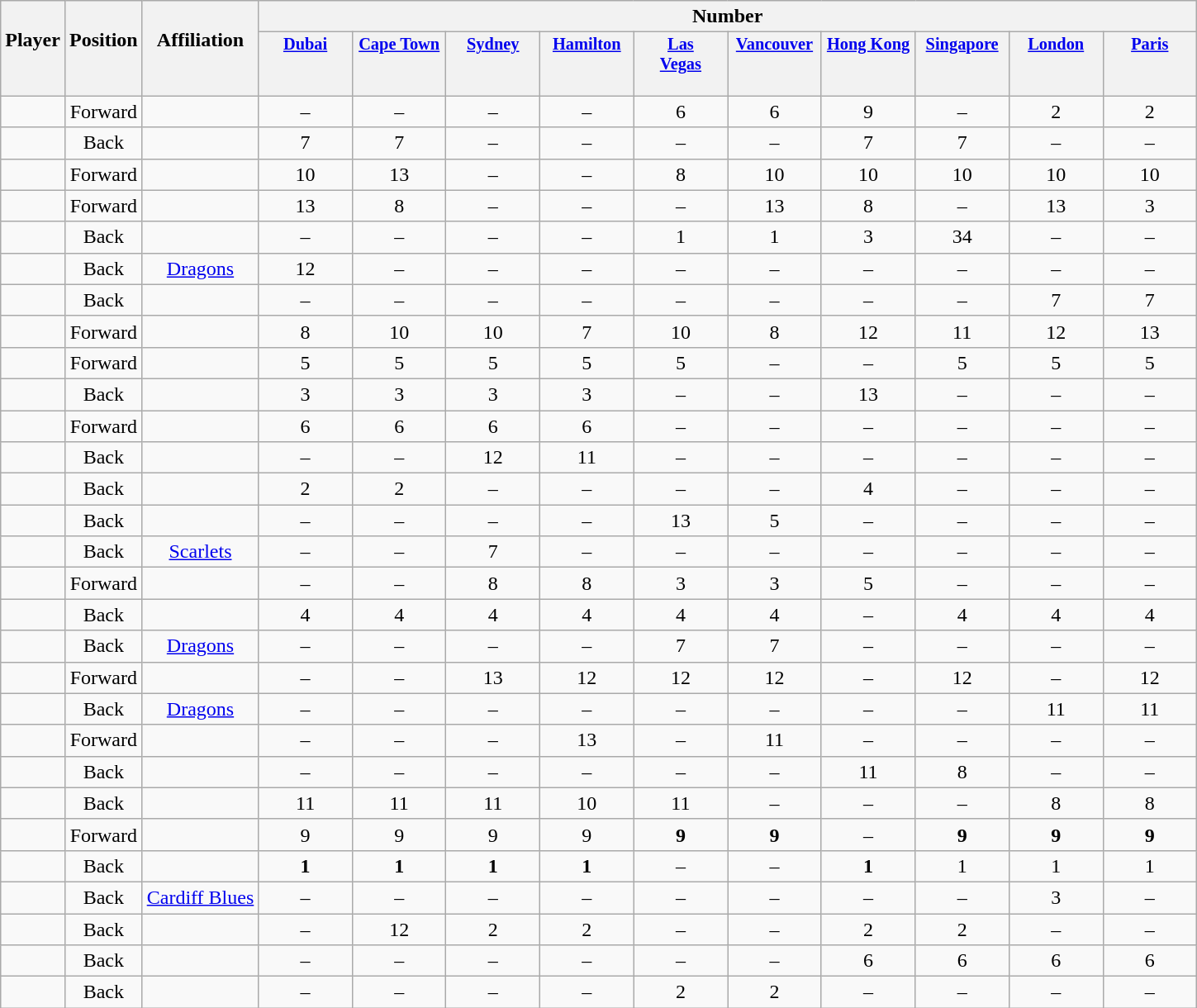<table class="wikitable sortable" style="text-align:center;">
<tr>
<th rowspan=2 style="border-bottom:0px;">Player</th>
<th rowspan=2 style="border-bottom:0px;">Position</th>
<th rowspan=2 style="border-bottom:0px;">Affiliation</th>
<th colspan=10>Number</th>
</tr>
<tr>
<th valign=top style="width:5.2em; border-bottom:0px; padding:2px; font-size:85%;"><a href='#'>Dubai</a></th>
<th valign=top style="width:5.2em; border-bottom:0px; padding:2px; font-size:85%;"><a href='#'>Cape Town</a></th>
<th valign=top style="width:5.2em; border-bottom:0px; padding:2px; font-size:85%;"><a href='#'>Sydney</a></th>
<th valign=top style="width:5.2em; border-bottom:0px; padding:2px; font-size:85%;"><a href='#'>Hamilton</a></th>
<th valign=top style="width:5.2em; border-bottom:0px; padding:2px; font-size:85%;"><a href='#'>Las<br>Vegas</a></th>
<th valign=top style="width:5.2em; border-bottom:0px; padding:2px; font-size:85%;"><a href='#'>Vancouver</a></th>
<th valign=top style="width:5.2em; border-bottom:0px; padding:2px; font-size:85%;"><a href='#'>Hong Kong</a></th>
<th valign=top style="width:5.2em; border-bottom:0px; padding:2px; font-size:85%;"><a href='#'>Singapore</a></th>
<th valign=top style="width:5.2em; border-bottom:0px; padding:2px; font-size:85%;"><a href='#'>London</a></th>
<th valign=top style="width:5.2em; border-bottom:0px; padding:2px; font-size:85%;"><a href='#'>Paris</a></th>
</tr>
<tr style="line-height:8px;">
<th style="border-top:0px;"> </th>
<th style="border-top:0px;"></th>
<th style="border-top:0px;"></th>
<th data-sort-type="number" style="border-top:0px;"></th>
<th data-sort-type="number" style="border-top:0px;"></th>
<th data-sort-type="number" style="border-top:0px;"></th>
<th data-sort-type="number" style="border-top:0px;"></th>
<th data-sort-type="number" style="border-top:0px;"></th>
<th data-sort-type="number" style="border-top:0px;"></th>
<th data-sort-type="number" style="border-top:0px;"></th>
<th data-sort-type="number" style="border-top:0px;"></th>
<th data-sort-type="number" style="border-top:0px;"></th>
<th data-sort-type="number" style="border-top:0px;"></th>
</tr>
<tr>
<td align=left></td>
<td>Forward</td>
<td></td>
<td>–</td>
<td>–</td>
<td>–</td>
<td>–</td>
<td>6</td>
<td>6</td>
<td>9</td>
<td>–</td>
<td>2</td>
<td>2</td>
</tr>
<tr>
<td align=left></td>
<td>Back</td>
<td></td>
<td>7</td>
<td>7</td>
<td>–</td>
<td>–</td>
<td>–</td>
<td>–</td>
<td>7</td>
<td>7</td>
<td>–</td>
<td>–</td>
</tr>
<tr>
<td align=left></td>
<td>Forward</td>
<td></td>
<td>10</td>
<td>13</td>
<td>–</td>
<td>–</td>
<td>8</td>
<td>10</td>
<td>10</td>
<td>10</td>
<td>10</td>
<td>10</td>
</tr>
<tr>
<td align=left></td>
<td>Forward</td>
<td></td>
<td>13</td>
<td>8</td>
<td>–</td>
<td>–</td>
<td>–</td>
<td>13</td>
<td>8</td>
<td>–</td>
<td>13</td>
<td>3</td>
</tr>
<tr>
<td align=left></td>
<td>Back</td>
<td></td>
<td>–</td>
<td>–</td>
<td>–</td>
<td>–</td>
<td>1</td>
<td>1</td>
<td>3</td>
<td>34</td>
<td>–</td>
<td>–</td>
</tr>
<tr>
<td align=left></td>
<td>Back</td>
<td><a href='#'>Dragons</a></td>
<td>12</td>
<td>–</td>
<td>–</td>
<td>–</td>
<td>–</td>
<td>–</td>
<td>–</td>
<td>–</td>
<td>–</td>
<td>–</td>
</tr>
<tr>
<td align=left></td>
<td>Back</td>
<td></td>
<td>–</td>
<td>–</td>
<td>–</td>
<td>–</td>
<td>–</td>
<td>–</td>
<td>–</td>
<td>–</td>
<td>7</td>
<td>7</td>
</tr>
<tr>
<td align=left></td>
<td>Forward</td>
<td></td>
<td>8</td>
<td>10</td>
<td>10</td>
<td>7</td>
<td>10</td>
<td>8</td>
<td>12</td>
<td>11</td>
<td>12</td>
<td>13</td>
</tr>
<tr>
<td align=left></td>
<td>Forward</td>
<td></td>
<td>5</td>
<td>5</td>
<td>5</td>
<td>5</td>
<td>5</td>
<td>–</td>
<td>–</td>
<td>5</td>
<td>5</td>
<td>5</td>
</tr>
<tr>
<td align=left></td>
<td>Back</td>
<td></td>
<td>3</td>
<td>3</td>
<td>3</td>
<td>3</td>
<td>–</td>
<td>–</td>
<td>13</td>
<td>–</td>
<td>–</td>
<td>–</td>
</tr>
<tr>
<td align=left></td>
<td>Forward</td>
<td></td>
<td>6</td>
<td>6</td>
<td>6</td>
<td>6</td>
<td>–</td>
<td>–</td>
<td>–</td>
<td>–</td>
<td>–</td>
<td>–</td>
</tr>
<tr>
<td align=left></td>
<td>Back</td>
<td></td>
<td>–</td>
<td>–</td>
<td>12</td>
<td>11</td>
<td>–</td>
<td>–</td>
<td>–</td>
<td>–</td>
<td>–</td>
<td>–</td>
</tr>
<tr>
<td align=left></td>
<td>Back</td>
<td></td>
<td>2</td>
<td>2</td>
<td>–</td>
<td>–</td>
<td>–</td>
<td>–</td>
<td>4</td>
<td>–</td>
<td>–</td>
<td>–</td>
</tr>
<tr>
<td align=left></td>
<td>Back</td>
<td></td>
<td>–</td>
<td>–</td>
<td>–</td>
<td>–</td>
<td>13</td>
<td>5</td>
<td>–</td>
<td>–</td>
<td>–</td>
<td>–</td>
</tr>
<tr>
<td align=left></td>
<td>Back</td>
<td><a href='#'>Scarlets</a></td>
<td>–</td>
<td>–</td>
<td>7</td>
<td>–</td>
<td>–</td>
<td>–</td>
<td>–</td>
<td>–</td>
<td>–</td>
<td>–</td>
</tr>
<tr>
<td align=left></td>
<td>Forward</td>
<td></td>
<td>–</td>
<td>–</td>
<td>8</td>
<td>8</td>
<td>3</td>
<td>3</td>
<td>5</td>
<td>–</td>
<td>–</td>
<td>–</td>
</tr>
<tr>
<td align=left></td>
<td>Back</td>
<td></td>
<td>4</td>
<td>4</td>
<td>4</td>
<td>4</td>
<td>4</td>
<td>4</td>
<td>–</td>
<td>4</td>
<td>4</td>
<td>4</td>
</tr>
<tr>
<td align=left></td>
<td>Back</td>
<td><a href='#'>Dragons</a></td>
<td>–</td>
<td>–</td>
<td>–</td>
<td>–</td>
<td>7</td>
<td>7</td>
<td>–</td>
<td>–</td>
<td>–</td>
<td>–</td>
</tr>
<tr>
<td align=left></td>
<td>Forward</td>
<td></td>
<td>–</td>
<td>–</td>
<td>13</td>
<td>12</td>
<td>12</td>
<td>12</td>
<td>–</td>
<td>12</td>
<td>–</td>
<td>12</td>
</tr>
<tr>
<td align=left></td>
<td>Back</td>
<td><a href='#'>Dragons</a></td>
<td>–</td>
<td>–</td>
<td>–</td>
<td>–</td>
<td>–</td>
<td>–</td>
<td>–</td>
<td>–</td>
<td>11</td>
<td>11</td>
</tr>
<tr>
<td align=left></td>
<td>Forward</td>
<td></td>
<td>–</td>
<td>–</td>
<td>–</td>
<td>13</td>
<td>–</td>
<td>11</td>
<td>–</td>
<td>–</td>
<td>–</td>
<td>–</td>
</tr>
<tr>
<td align=left></td>
<td>Back</td>
<td></td>
<td>–</td>
<td>–</td>
<td>–</td>
<td>–</td>
<td>–</td>
<td>–</td>
<td>11</td>
<td>8</td>
<td>–</td>
<td>–</td>
</tr>
<tr>
<td align=left></td>
<td>Back</td>
<td></td>
<td>11</td>
<td>11</td>
<td>11</td>
<td>10</td>
<td>11</td>
<td>–</td>
<td>–</td>
<td>–</td>
<td>8</td>
<td>8</td>
</tr>
<tr>
<td align=left></td>
<td>Forward</td>
<td></td>
<td>9</td>
<td>9</td>
<td>9</td>
<td>9</td>
<td><strong>9</strong></td>
<td><strong>9</strong></td>
<td>–</td>
<td><strong>9</strong></td>
<td><strong>9</strong></td>
<td><strong>9</strong></td>
</tr>
<tr>
<td align=left></td>
<td>Back</td>
<td></td>
<td><strong>1</strong></td>
<td><strong>1</strong></td>
<td><strong>1</strong></td>
<td><strong>1</strong></td>
<td>–</td>
<td>–</td>
<td><strong>1</strong></td>
<td>1</td>
<td>1</td>
<td>1</td>
</tr>
<tr>
<td align=left></td>
<td>Back</td>
<td><a href='#'>Cardiff Blues</a></td>
<td>–</td>
<td>–</td>
<td>–</td>
<td>–</td>
<td>–</td>
<td>–</td>
<td>–</td>
<td>–</td>
<td>3</td>
<td>–</td>
</tr>
<tr>
<td align=left></td>
<td>Back</td>
<td></td>
<td>–</td>
<td>12</td>
<td>2</td>
<td>2</td>
<td>–</td>
<td>–</td>
<td>2</td>
<td>2</td>
<td>–</td>
<td>–</td>
</tr>
<tr>
<td align=left></td>
<td>Back</td>
<td></td>
<td>–</td>
<td>–</td>
<td>–</td>
<td>–</td>
<td>–</td>
<td>–</td>
<td>6</td>
<td>6</td>
<td>6</td>
<td>6</td>
</tr>
<tr>
<td align=left></td>
<td>Back</td>
<td></td>
<td>–</td>
<td>–</td>
<td>–</td>
<td>–</td>
<td>2</td>
<td>2</td>
<td>–</td>
<td>–</td>
<td>–</td>
<td>–</td>
</tr>
</table>
